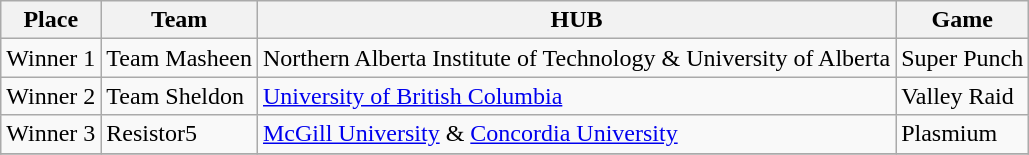<table class="wikitable">
<tr>
<th>Place</th>
<th>Team</th>
<th>HUB</th>
<th>Game</th>
</tr>
<tr>
<td>Winner 1</td>
<td>Team Masheen</td>
<td>Northern Alberta Institute of Technology & University of Alberta</td>
<td>Super Punch</td>
</tr>
<tr>
<td>Winner 2</td>
<td>Team Sheldon</td>
<td><a href='#'>University of British Columbia</a></td>
<td>Valley Raid</td>
</tr>
<tr>
<td>Winner 3</td>
<td>Resistor5</td>
<td><a href='#'>McGill University</a>  & <a href='#'>Concordia University</a></td>
<td>Plasmium</td>
</tr>
<tr>
</tr>
</table>
